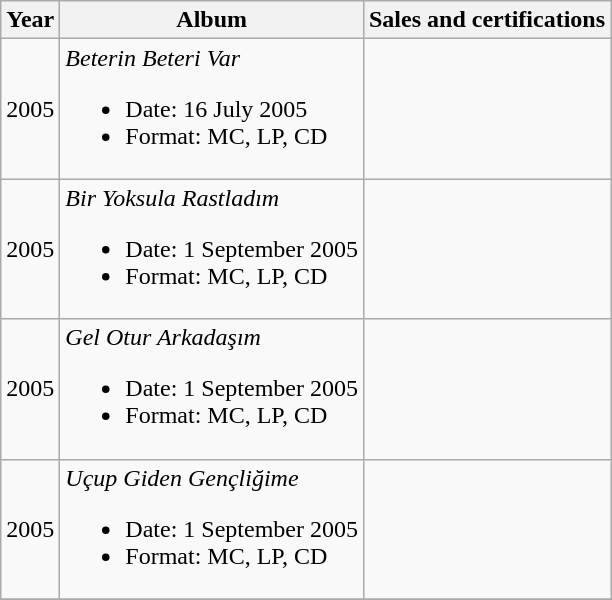<table class="wikitable">
<tr>
<th>Year</th>
<th>Album</th>
<th>Sales and certifications</th>
</tr>
<tr>
<td>2005</td>
<td><em>Beterin Beteri Var</em><br><ul><li>Date: 16 July 2005</li><li>Format: MC, LP, CD</li></ul></td>
<td></td>
</tr>
<tr>
<td>2005</td>
<td><em>Bir Yoksula Rastladım</em><br><ul><li>Date: 1 September 2005</li><li>Format: MC, LP, CD</li></ul></td>
<td></td>
</tr>
<tr>
<td>2005</td>
<td><em>Gel Otur Arkadaşım</em><br><ul><li>Date: 1 September 2005</li><li>Format: MC, LP, CD</li></ul></td>
<td></td>
</tr>
<tr>
<td>2005</td>
<td><em>Uçup Giden Gençliğime</em><br><ul><li>Date: 1 September 2005</li><li>Format: MC, LP, CD</li></ul></td>
<td></td>
</tr>
<tr>
</tr>
</table>
